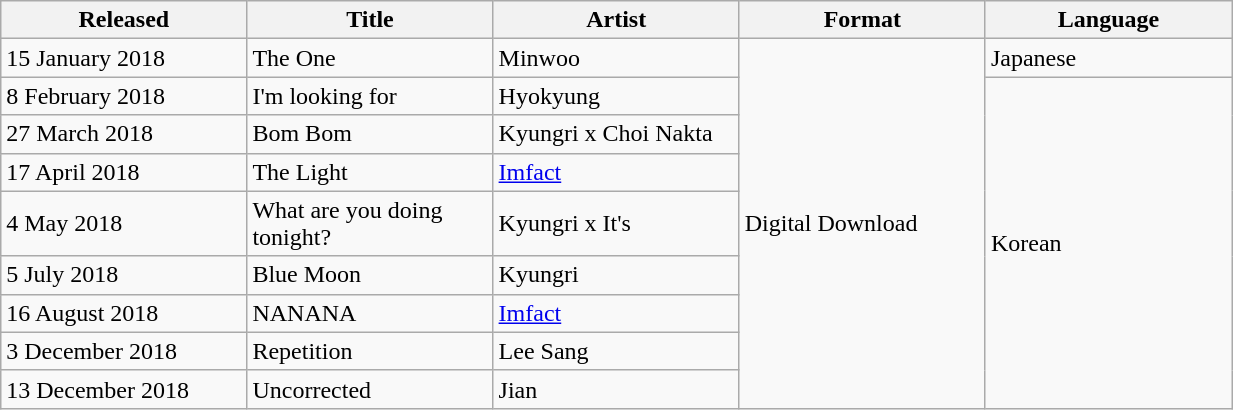<table class="wikitable sortable" align="left center" style="width:65%;">
<tr>
<th style="width:20%;">Released</th>
<th style="width:20%;">Title</th>
<th style="width:20%;">Artist</th>
<th style="width:20%;">Format</th>
<th style="width:20%;">Language</th>
</tr>
<tr>
<td>15 January 2018</td>
<td>The One</td>
<td>Minwoo</td>
<td rowspan="9">Digital Download</td>
<td>Japanese</td>
</tr>
<tr>
<td>8 February 2018</td>
<td>I'm looking for</td>
<td>Hyokyung</td>
<td rowspan="9">Korean</td>
</tr>
<tr>
<td>27 March 2018</td>
<td>Bom Bom</td>
<td>Kyungri x Choi Nakta</td>
</tr>
<tr>
<td>17 April 2018</td>
<td>The Light</td>
<td><a href='#'>Imfact</a></td>
</tr>
<tr>
<td>4 May 2018</td>
<td>What are you doing tonight?</td>
<td>Kyungri x It's</td>
</tr>
<tr>
<td>5 July 2018</td>
<td>Blue Moon</td>
<td>Kyungri</td>
</tr>
<tr>
<td>16 August 2018</td>
<td>NANANA</td>
<td><a href='#'>Imfact</a></td>
</tr>
<tr>
<td>3 December 2018</td>
<td>Repetition</td>
<td>Lee Sang</td>
</tr>
<tr>
<td>13 December 2018</td>
<td>Uncorrected</td>
<td>Jian</td>
</tr>
</table>
